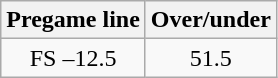<table class="wikitable">
<tr align="center">
<th style=>Pregame line</th>
<th style=>Over/under</th>
</tr>
<tr align="center">
<td>FS –12.5</td>
<td>51.5</td>
</tr>
</table>
